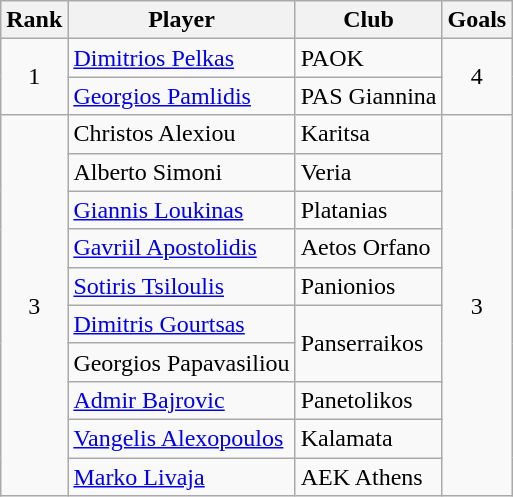<table class="wikitable sortable" style="text-align:center">
<tr>
<th>Rank</th>
<th>Player</th>
<th>Club</th>
<th>Goals</th>
</tr>
<tr>
<td rowspan=2>1</td>
<td align="left"> <a href='#'>Dimitrios Pelkas</a></td>
<td align="left">PAOK</td>
<td rowspan=2>4</td>
</tr>
<tr>
<td align="left"> <a href='#'>Georgios Pamlidis</a></td>
<td align="left">PAS Giannina</td>
</tr>
<tr>
<td rowspan=10>3</td>
<td align="left"> Christos Alexiou</td>
<td align="left">Karitsa</td>
<td rowspan=10>3</td>
</tr>
<tr>
<td align="left"> Alberto Simoni</td>
<td align="left">Veria</td>
</tr>
<tr>
<td align="left"> <a href='#'>Giannis Loukinas</a></td>
<td align="left">Platanias</td>
</tr>
<tr>
<td align="left"> <a href='#'>Gavriil Apostolidis</a></td>
<td align="left">Aetos Orfano</td>
</tr>
<tr>
<td align="left"> <a href='#'>Sotiris Tsiloulis</a></td>
<td align="left">Panionios</td>
</tr>
<tr>
<td align="left"> <a href='#'>Dimitris Gourtsas</a></td>
<td align="left" rowspan=2>Panserraikos</td>
</tr>
<tr>
<td align="left"> Georgios Papavasiliou</td>
</tr>
<tr>
<td align="left"> <a href='#'>Admir Bajrovic</a></td>
<td align="left">Panetolikos</td>
</tr>
<tr>
<td align="left"> <a href='#'>Vangelis Alexopoulos</a></td>
<td align="left">Kalamata</td>
</tr>
<tr>
<td align="left"> <a href='#'>Marko Livaja</a></td>
<td align="left">AEK Athens</td>
</tr>
</table>
